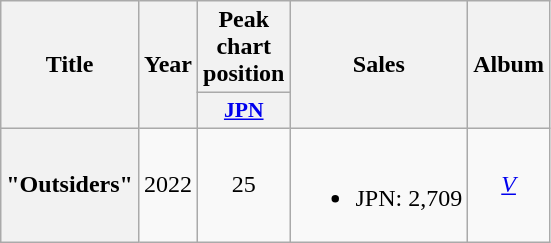<table class="wikitable plainrowheaders" style="text-align:center">
<tr>
<th rowspan="2" scope="col">Title</th>
<th rowspan="2" scope="col">Year</th>
<th>Peak chart position</th>
<th rowspan="2">Sales</th>
<th rowspan="2" scope="col">Album</th>
</tr>
<tr>
<th scope="col" style="width:3em;font-size:90%;"><a href='#'>JPN</a><br></th>
</tr>
<tr>
<th scope="row">"Outsiders"<br></th>
<td>2022</td>
<td>25</td>
<td><br><ul><li>JPN: 2,709</li></ul></td>
<td><a href='#'><em>V</em></a></td>
</tr>
</table>
